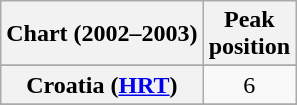<table class="wikitable sortable plainrowheaders" style="text-align:center">
<tr>
<th>Chart (2002–2003)</th>
<th>Peak<br>position</th>
</tr>
<tr>
</tr>
<tr>
</tr>
<tr>
<th scope="row">Croatia (<a href='#'>HRT</a>)</th>
<td>6</td>
</tr>
<tr>
</tr>
<tr>
</tr>
<tr>
</tr>
<tr>
</tr>
<tr>
</tr>
<tr>
</tr>
<tr>
</tr>
<tr>
</tr>
<tr>
</tr>
<tr>
</tr>
<tr>
</tr>
<tr>
</tr>
<tr>
</tr>
</table>
